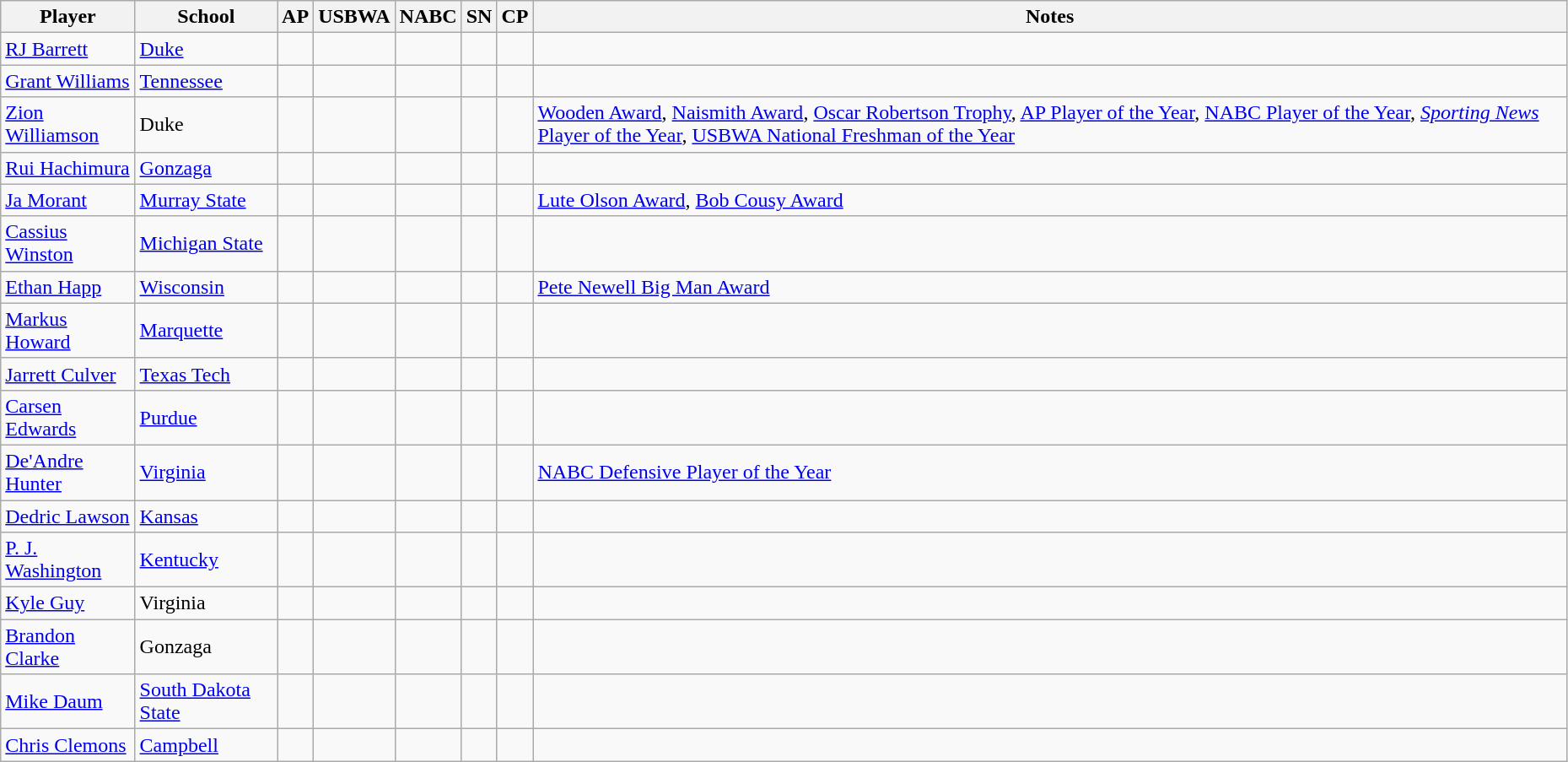<table class="wikitable sortable" style="width:98%;">
<tr>
<th>Player</th>
<th>School</th>
<th>AP</th>
<th>USBWA</th>
<th>NABC</th>
<th>SN</th>
<th>CP</th>
<th class="unsortable">Notes</th>
</tr>
<tr>
<td><a href='#'>RJ Barrett</a></td>
<td><a href='#'>Duke</a></td>
<td data-sort-value="01"></td>
<td data-sort-value="01"></td>
<td data-sort-value="01"></td>
<td data-sort-value="01"></td>
<td data-sort-value="12"></td>
<td></td>
</tr>
<tr>
<td><a href='#'>Grant Williams</a></td>
<td><a href='#'>Tennessee</a></td>
<td data-sort-value="01"></td>
<td data-sort-value="01"></td>
<td data-sort-value="01"></td>
<td data-sort-value="01"></td>
<td data-sort-value="12"></td>
<td></td>
</tr>
<tr>
<td><a href='#'>Zion Williamson</a></td>
<td>Duke</td>
<td data-sort-value="01"></td>
<td data-sort-value="01"></td>
<td data-sort-value="01"></td>
<td data-sort-value="01"></td>
<td data-sort-value="12"></td>
<td><a href='#'>Wooden Award</a>, <a href='#'>Naismith Award</a>, <a href='#'>Oscar Robertson Trophy</a>, <a href='#'>AP Player of the Year</a>, <a href='#'>NABC Player of the Year</a>, <a href='#'><em>Sporting News</em> Player of the Year</a>,  <a href='#'>USBWA National Freshman of the Year</a></td>
</tr>
<tr>
<td><a href='#'>Rui Hachimura</a></td>
<td><a href='#'>Gonzaga</a></td>
<td data-sort-value="02"></td>
<td data-sort-value="01"></td>
<td data-sort-value="01"></td>
<td data-sort-value="01"></td>
<td data-sort-value="11"></td>
<td></td>
</tr>
<tr>
<td><a href='#'>Ja Morant</a></td>
<td><a href='#'>Murray State</a></td>
<td data-sort-value="01"></td>
<td data-sort-value="01"></td>
<td data-sort-value="01"></td>
<td data-sort-value="02"></td>
<td data-sort-value="11"></td>
<td><a href='#'>Lute Olson Award</a>, <a href='#'>Bob Cousy Award</a></td>
</tr>
<tr>
<td><a href='#'>Cassius Winston</a></td>
<td><a href='#'>Michigan State</a></td>
<td data-sort-value="01"></td>
<td data-sort-value="02"></td>
<td data-sort-value="02"></td>
<td data-sort-value="01"></td>
<td data-sort-value="10"></td>
<td></td>
</tr>
<tr>
<td><a href='#'>Ethan Happ</a></td>
<td><a href='#'>Wisconsin</a></td>
<td data-sort-value="02"></td>
<td data-sort-value="02"></td>
<td data-sort-value="02"></td>
<td data-sort-value="02"></td>
<td data-sort-value="8"></td>
<td><a href='#'>Pete Newell Big Man Award</a></td>
</tr>
<tr>
<td><a href='#'>Markus Howard</a></td>
<td><a href='#'>Marquette</a></td>
<td data-sort-value="02"></td>
<td data-sort-value="02"></td>
<td data-sort-value="02"></td>
<td data-sort-value="02"></td>
<td data-sort-value="8"></td>
<td></td>
</tr>
<tr>
<td><a href='#'>Jarrett Culver</a></td>
<td><a href='#'>Texas Tech</a></td>
<td data-sort-value="02"></td>
<td data-sort-value="02"></td>
<td data-sort-value="03"></td>
<td data-sort-value="02"></td>
<td data-sort-value="7"></td>
<td></td>
</tr>
<tr>
<td><a href='#'>Carsen Edwards</a></td>
<td><a href='#'>Purdue</a></td>
<td data-sort-value="02"></td>
<td data-sort-value="02"></td>
<td data-sort-value="02"></td>
<td data-sort-value="03"></td>
<td data-sort-value="7"></td>
<td></td>
</tr>
<tr>
<td><a href='#'>De'Andre Hunter</a></td>
<td><a href='#'>Virginia</a></td>
<td data-sort-value="03"></td>
<td data-sort-value="03"></td>
<td data-sort-value="02"></td>
<td data-sort-value="03"></td>
<td data-sort-value="5"></td>
<td><a href='#'>NABC Defensive Player of the Year</a></td>
</tr>
<tr>
<td><a href='#'>Dedric Lawson</a></td>
<td><a href='#'>Kansas</a></td>
<td data-sort-value="03"></td>
<td data-sort-value="03"></td>
<td data-sort-value="03"></td>
<td data-sort-value="02"></td>
<td data-sort-value="5"></td>
<td></td>
</tr>
<tr>
<td><a href='#'>P. J. Washington</a></td>
<td><a href='#'>Kentucky</a></td>
<td data-sort-value="03"></td>
<td data-sort-value="03"></td>
<td data-sort-value="03"></td>
<td data-sort-value="03"></td>
<td data-sort-value="4"></td>
<td></td>
</tr>
<tr>
<td><a href='#'>Kyle Guy</a></td>
<td>Virginia</td>
<td data-sort-value="03"></td>
<td></td>
<td data-sort-value="03"></td>
<td data-sort-value="03"></td>
<td data-sort-value="3"></td>
<td></td>
</tr>
<tr>
<td><a href='#'>Brandon Clarke</a></td>
<td>Gonzaga</td>
<td data-sort-value="03"></td>
<td></td>
<td></td>
<td data-sort-value="03"></td>
<td data-sort-value="2"></td>
<td></td>
</tr>
<tr>
<td><a href='#'>Mike Daum</a></td>
<td><a href='#'>South Dakota State</a></td>
<td></td>
<td data-sort-value="03"></td>
<td data-sort-value="03"></td>
<td></td>
<td data-sort-value="2"></td>
<td></td>
</tr>
<tr>
<td><a href='#'>Chris Clemons</a></td>
<td><a href='#'>Campbell</a></td>
<td></td>
<td data-sort-value="03"></td>
<td></td>
<td></td>
<td data-sort-value="1"></td>
<td></td>
</tr>
</table>
